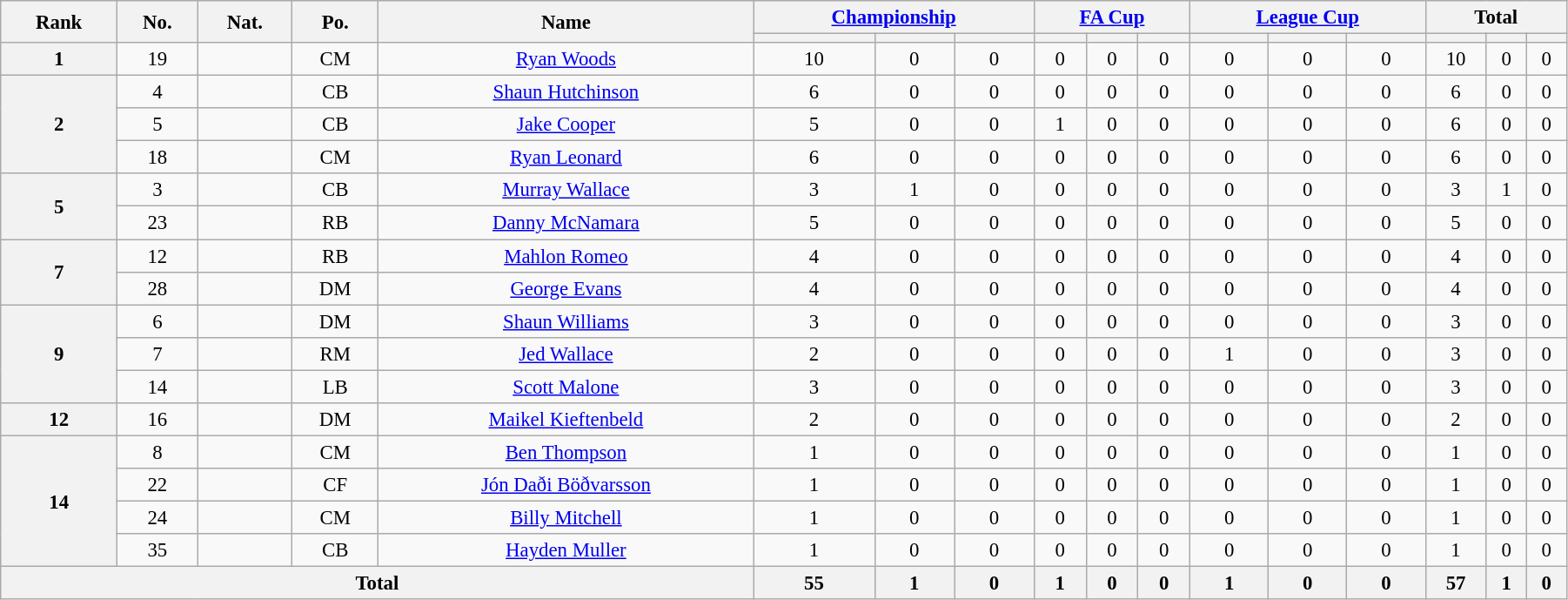<table class="wikitable" style="text-align:center; font-size:95%; width:95%;">
<tr>
<th rowspan=2>Rank</th>
<th rowspan=2>No.</th>
<th rowspan=2>Nat.</th>
<th rowspan=2>Po.</th>
<th rowspan=2>Name</th>
<th colspan=3><a href='#'>Championship</a></th>
<th colspan=3><a href='#'>FA Cup</a></th>
<th colspan=3><a href='#'>League Cup</a></th>
<th colspan=3>Total</th>
</tr>
<tr>
<th></th>
<th></th>
<th></th>
<th></th>
<th></th>
<th></th>
<th></th>
<th></th>
<th></th>
<th></th>
<th></th>
<th></th>
</tr>
<tr>
<th rowspan=1>1</th>
<td>19</td>
<td></td>
<td>CM</td>
<td><a href='#'>Ryan Woods</a></td>
<td>10</td>
<td>0</td>
<td>0</td>
<td>0</td>
<td>0</td>
<td>0</td>
<td>0</td>
<td>0</td>
<td>0</td>
<td>10</td>
<td>0</td>
<td>0</td>
</tr>
<tr>
<th rowspan=3>2</th>
<td>4</td>
<td></td>
<td>CB</td>
<td><a href='#'>Shaun Hutchinson</a></td>
<td>6</td>
<td>0</td>
<td>0</td>
<td>0</td>
<td>0</td>
<td>0</td>
<td>0</td>
<td>0</td>
<td>0</td>
<td>6</td>
<td>0</td>
<td>0</td>
</tr>
<tr>
<td>5</td>
<td></td>
<td>CB</td>
<td><a href='#'>Jake Cooper</a></td>
<td>5</td>
<td>0</td>
<td>0</td>
<td>1</td>
<td>0</td>
<td>0</td>
<td>0</td>
<td>0</td>
<td>0</td>
<td>6</td>
<td>0</td>
<td>0</td>
</tr>
<tr>
<td>18</td>
<td></td>
<td>CM</td>
<td><a href='#'>Ryan Leonard</a></td>
<td>6</td>
<td>0</td>
<td>0</td>
<td>0</td>
<td>0</td>
<td>0</td>
<td>0</td>
<td>0</td>
<td>0</td>
<td>6</td>
<td>0</td>
<td>0</td>
</tr>
<tr>
<th rowspan=2>5</th>
<td>3</td>
<td></td>
<td>CB</td>
<td><a href='#'>Murray Wallace</a></td>
<td>3</td>
<td>1</td>
<td>0</td>
<td>0</td>
<td>0</td>
<td>0</td>
<td>0</td>
<td>0</td>
<td>0</td>
<td>3</td>
<td>1</td>
<td>0</td>
</tr>
<tr>
<td>23</td>
<td></td>
<td>RB</td>
<td><a href='#'>Danny McNamara</a></td>
<td>5</td>
<td>0</td>
<td>0</td>
<td>0</td>
<td>0</td>
<td>0</td>
<td>0</td>
<td>0</td>
<td>0</td>
<td>5</td>
<td>0</td>
<td>0</td>
</tr>
<tr>
<th rowspan=2>7</th>
<td>12</td>
<td></td>
<td>RB</td>
<td><a href='#'>Mahlon Romeo</a></td>
<td>4</td>
<td>0</td>
<td>0</td>
<td>0</td>
<td>0</td>
<td>0</td>
<td>0</td>
<td>0</td>
<td>0</td>
<td>4</td>
<td>0</td>
<td>0</td>
</tr>
<tr>
<td>28</td>
<td></td>
<td>DM</td>
<td><a href='#'>George Evans</a></td>
<td>4</td>
<td>0</td>
<td>0</td>
<td>0</td>
<td>0</td>
<td>0</td>
<td>0</td>
<td>0</td>
<td>0</td>
<td>4</td>
<td>0</td>
<td>0</td>
</tr>
<tr>
<th rowspan=3>9</th>
<td>6</td>
<td></td>
<td>DM</td>
<td><a href='#'>Shaun Williams</a></td>
<td>3</td>
<td>0</td>
<td>0</td>
<td>0</td>
<td>0</td>
<td>0</td>
<td>0</td>
<td>0</td>
<td>0</td>
<td>3</td>
<td>0</td>
<td>0</td>
</tr>
<tr>
<td>7</td>
<td></td>
<td>RM</td>
<td><a href='#'>Jed Wallace</a></td>
<td>2</td>
<td>0</td>
<td>0</td>
<td>0</td>
<td>0</td>
<td>0</td>
<td>1</td>
<td>0</td>
<td>0</td>
<td>3</td>
<td>0</td>
<td>0</td>
</tr>
<tr>
<td>14</td>
<td></td>
<td>LB</td>
<td><a href='#'>Scott Malone</a></td>
<td>3</td>
<td>0</td>
<td>0</td>
<td>0</td>
<td>0</td>
<td>0</td>
<td>0</td>
<td>0</td>
<td>0</td>
<td>3</td>
<td>0</td>
<td>0</td>
</tr>
<tr>
<th rowspan=1>12</th>
<td>16</td>
<td></td>
<td>DM</td>
<td><a href='#'>Maikel Kieftenbeld</a></td>
<td>2</td>
<td>0</td>
<td>0</td>
<td>0</td>
<td>0</td>
<td>0</td>
<td>0</td>
<td>0</td>
<td>0</td>
<td>2</td>
<td>0</td>
<td>0</td>
</tr>
<tr>
<th rowspan=4>14</th>
<td>8</td>
<td></td>
<td>CM</td>
<td><a href='#'>Ben Thompson</a></td>
<td>1</td>
<td>0</td>
<td>0</td>
<td>0</td>
<td>0</td>
<td>0</td>
<td>0</td>
<td>0</td>
<td>0</td>
<td>1</td>
<td>0</td>
<td>0</td>
</tr>
<tr>
<td>22</td>
<td></td>
<td>CF</td>
<td><a href='#'>Jón Daði Böðvarsson</a></td>
<td>1</td>
<td>0</td>
<td>0</td>
<td>0</td>
<td>0</td>
<td>0</td>
<td>0</td>
<td>0</td>
<td>0</td>
<td>1</td>
<td>0</td>
<td>0</td>
</tr>
<tr>
<td>24</td>
<td></td>
<td>CM</td>
<td><a href='#'>Billy Mitchell</a></td>
<td>1</td>
<td>0</td>
<td>0</td>
<td>0</td>
<td>0</td>
<td>0</td>
<td>0</td>
<td>0</td>
<td>0</td>
<td>1</td>
<td>0</td>
<td>0</td>
</tr>
<tr>
<td>35</td>
<td></td>
<td>CB</td>
<td><a href='#'>Hayden Muller</a></td>
<td>1</td>
<td>0</td>
<td>0</td>
<td>0</td>
<td>0</td>
<td>0</td>
<td>0</td>
<td>0</td>
<td>0</td>
<td>1</td>
<td>0</td>
<td>0</td>
</tr>
<tr>
<th colspan=5>Total</th>
<th>55</th>
<th>1</th>
<th>0</th>
<th>1</th>
<th>0</th>
<th>0</th>
<th>1</th>
<th>0</th>
<th>0</th>
<th>57</th>
<th>1</th>
<th>0</th>
</tr>
</table>
